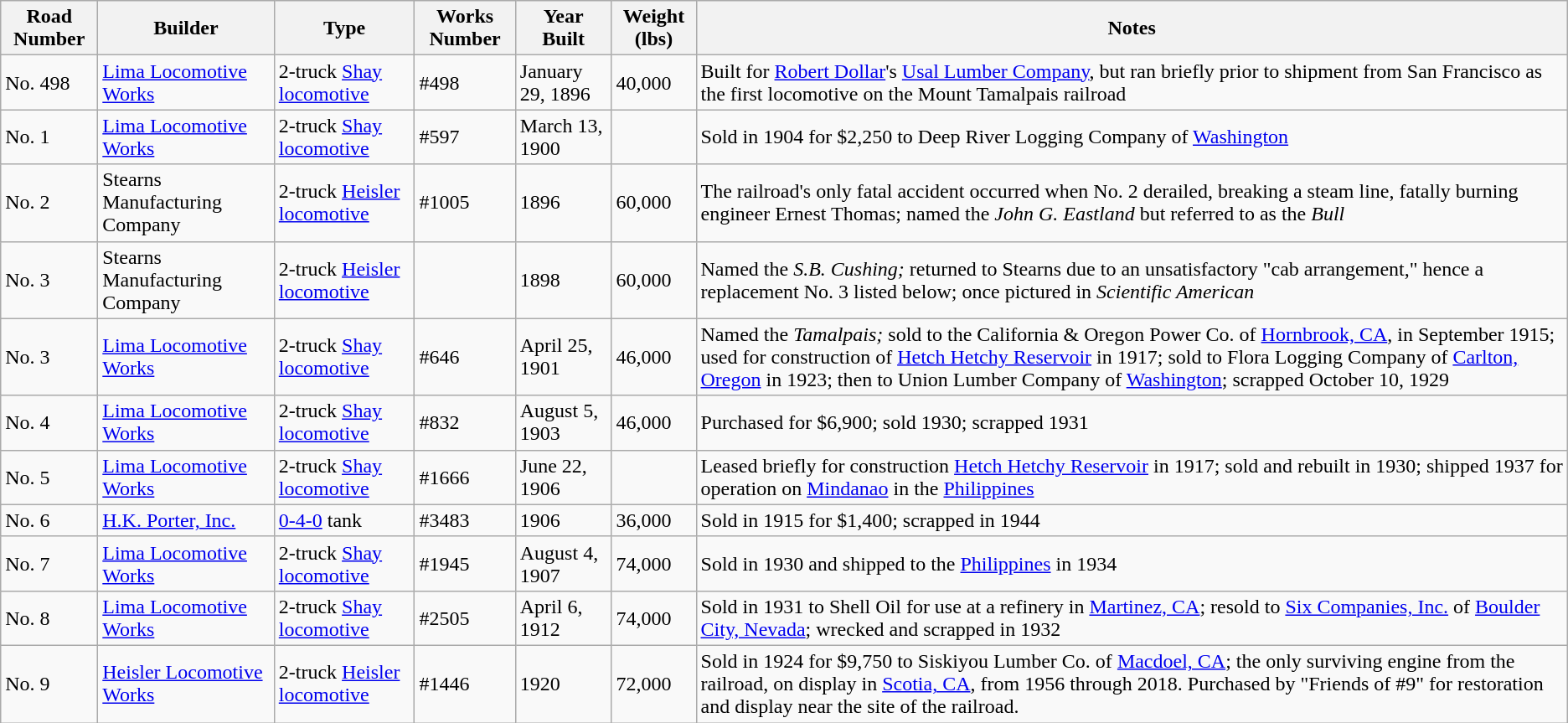<table class="wikitable">
<tr>
<th>Road Number</th>
<th>Builder</th>
<th>Type</th>
<th>Works Number</th>
<th>Year Built</th>
<th>Weight (lbs)</th>
<th>Notes</th>
</tr>
<tr>
<td>No. 498</td>
<td><a href='#'>Lima Locomotive Works</a></td>
<td>2-truck <a href='#'>Shay locomotive</a></td>
<td>#498</td>
<td>January 29, 1896</td>
<td>40,000</td>
<td>Built for <a href='#'>Robert Dollar</a>'s <a href='#'>Usal Lumber Company</a>, but ran briefly prior to shipment from San Francisco as the first locomotive on the Mount Tamalpais railroad</td>
</tr>
<tr>
<td>No. 1</td>
<td><a href='#'>Lima Locomotive Works</a></td>
<td>2-truck <a href='#'>Shay locomotive</a></td>
<td>#597</td>
<td>March 13, 1900</td>
<td></td>
<td>Sold in 1904 for $2,250 to Deep River Logging Company of <a href='#'>Washington</a></td>
</tr>
<tr>
<td>No. 2</td>
<td>Stearns Manufacturing Company</td>
<td>2-truck <a href='#'>Heisler locomotive</a></td>
<td>#1005</td>
<td>1896</td>
<td>60,000</td>
<td>The railroad's only fatal accident occurred when No. 2 derailed, breaking a steam line, fatally burning engineer Ernest Thomas; named the <em>John G. Eastland</em> but referred to as the <em>Bull</em></td>
</tr>
<tr>
<td>No. 3</td>
<td>Stearns Manufacturing Company</td>
<td>2-truck <a href='#'>Heisler locomotive</a></td>
<td></td>
<td>1898</td>
<td>60,000</td>
<td>Named the <em>S.B. Cushing;</em> returned to Stearns due to an unsatisfactory "cab arrangement," hence a replacement No. 3 listed below; once pictured in <em>Scientific American</em></td>
</tr>
<tr>
<td>No. 3</td>
<td><a href='#'>Lima Locomotive Works</a></td>
<td>2-truck <a href='#'>Shay locomotive</a></td>
<td>#646</td>
<td>April 25, 1901</td>
<td>46,000</td>
<td>Named the <em>Tamalpais;</em> sold to the California & Oregon Power Co. of <a href='#'>Hornbrook, CA</a>, in September 1915; used for construction of <a href='#'>Hetch Hetchy Reservoir</a> in 1917; sold to Flora Logging Company of <a href='#'>Carlton, Oregon</a> in 1923; then to Union Lumber Company of <a href='#'>Washington</a>; scrapped October 10, 1929</td>
</tr>
<tr>
<td>No. 4</td>
<td><a href='#'>Lima Locomotive Works</a></td>
<td>2-truck <a href='#'>Shay locomotive</a></td>
<td>#832</td>
<td>August 5, 1903</td>
<td>46,000</td>
<td>Purchased for $6,900; sold 1930; scrapped 1931</td>
</tr>
<tr>
<td>No. 5</td>
<td><a href='#'>Lima Locomotive Works</a></td>
<td>2-truck <a href='#'>Shay locomotive</a></td>
<td>#1666</td>
<td>June 22, 1906</td>
<td></td>
<td>Leased briefly for construction <a href='#'>Hetch Hetchy Reservoir</a> in 1917; sold and rebuilt in 1930; shipped 1937 for operation on <a href='#'>Mindanao</a> in the <a href='#'>Philippines</a></td>
</tr>
<tr>
<td>No. 6</td>
<td><a href='#'>H.K. Porter, Inc.</a></td>
<td><a href='#'>0-4-0</a> tank</td>
<td>#3483</td>
<td>1906</td>
<td>36,000</td>
<td>Sold in 1915 for $1,400; scrapped in 1944</td>
</tr>
<tr>
<td>No. 7</td>
<td><a href='#'>Lima Locomotive Works</a></td>
<td>2-truck <a href='#'>Shay locomotive</a></td>
<td>#1945</td>
<td>August 4, 1907</td>
<td>74,000</td>
<td>Sold in 1930 and shipped to the <a href='#'>Philippines</a> in 1934</td>
</tr>
<tr>
<td>No. 8</td>
<td><a href='#'>Lima Locomotive Works</a></td>
<td>2-truck <a href='#'>Shay locomotive</a></td>
<td>#2505</td>
<td>April 6, 1912</td>
<td>74,000</td>
<td>Sold in 1931 to Shell Oil for use at a refinery in <a href='#'>Martinez, CA</a>; resold to <a href='#'>Six Companies, Inc.</a> of <a href='#'>Boulder City, Nevada</a>; wrecked and scrapped in 1932</td>
</tr>
<tr>
<td>No. 9</td>
<td><a href='#'>Heisler Locomotive Works</a></td>
<td>2-truck <a href='#'>Heisler locomotive</a></td>
<td>#1446</td>
<td>1920</td>
<td>72,000</td>
<td>Sold in 1924 for $9,750 to Siskiyou Lumber Co. of <a href='#'>Macdoel, CA</a>; the only surviving engine from the railroad, on display in <a href='#'>Scotia, CA</a>, from 1956 through 2018. Purchased by "Friends of #9" for restoration and display near the site of the railroad.</td>
</tr>
</table>
